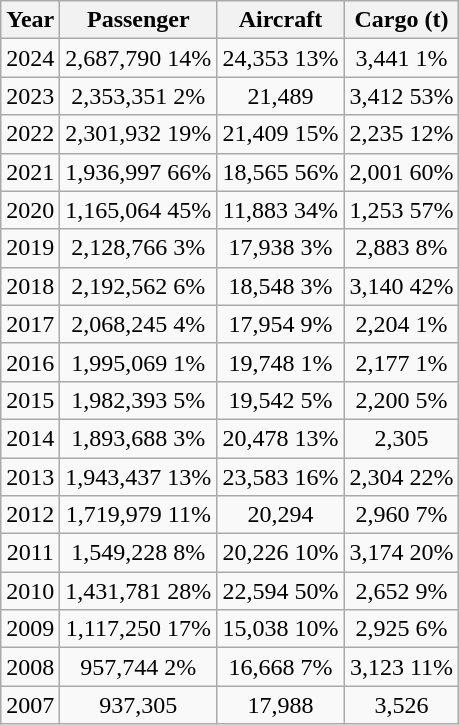<table class="wikitable">
<tr>
<th>Year</th>
<th style="text-align:center;">Passenger</th>
<th>Aircraft</th>
<th>Cargo (t)</th>
</tr>
<tr style="text-align:center;">
<td>2024</td>
<td style="text-align:center;">2,687,790  14%</td>
<td>24,353  13%</td>
<td>3,441  1%</td>
</tr>
<tr style="text-align:center;">
<td>2023</td>
<td style="text-align:center;">2,353,351  2%</td>
<td>21,489 </td>
<td>3,412  53%</td>
</tr>
<tr style="text-align:center;">
<td>2022</td>
<td style="text-align:center;">2,301,932  19%</td>
<td>21,409  15%</td>
<td>2,235  12%</td>
</tr>
<tr style="text-align:center;">
<td>2021</td>
<td style="text-align:center;">1,936,997  66%</td>
<td>18,565  56%</td>
<td>2,001  60%</td>
</tr>
<tr style="text-align:center;">
<td>2020</td>
<td style="text-align:center;">1,165,064  45%</td>
<td>11,883  34%</td>
<td>1,253  57%</td>
</tr>
<tr style="text-align:center;">
<td>2019</td>
<td style="text-align:center;">2,128,766  3%</td>
<td>17,938  3%</td>
<td>2,883  8%</td>
</tr>
<tr style="text-align:center;">
<td>2018</td>
<td style="text-align:center;">2,192,562  6%</td>
<td>18,548  3%</td>
<td>3,140  42%</td>
</tr>
<tr style="text-align:center;">
<td>2017</td>
<td style="text-align:center;">2,068,245  4%</td>
<td>17,954  9%</td>
<td>2,204  1%</td>
</tr>
<tr style="text-align:center;">
<td>2016</td>
<td style="text-align:center;">1,995,069  1%</td>
<td>19,748  1%</td>
<td>2,177  1%</td>
</tr>
<tr style="text-align:center;">
<td>2015</td>
<td style="text-align:center;">1,982,393  5%</td>
<td>19,542  5%</td>
<td>2,200  5%</td>
</tr>
<tr style="text-align:center;">
<td>2014</td>
<td style="text-align:center;">1,893,688  3%</td>
<td>20,478  13%</td>
<td>2,305 </td>
</tr>
<tr style="text-align:center;">
<td>2013</td>
<td style="text-align:center;">1,943,437  13%</td>
<td>23,583  16%</td>
<td>2,304  22%</td>
</tr>
<tr style="text-align:center;">
<td>2012</td>
<td style="text-align:center;">1,719,979  11%</td>
<td>20,294 </td>
<td>2,960  7%</td>
</tr>
<tr style="text-align:center;">
<td>2011</td>
<td style="text-align:center;">1,549,228  8%</td>
<td>20,226  10%</td>
<td>3,174  20%</td>
</tr>
<tr style="text-align:center;">
<td>2010</td>
<td style="text-align:center;">1,431,781  28%</td>
<td>22,594  50%</td>
<td>2,652  9%</td>
</tr>
<tr style="text-align:center;">
<td>2009</td>
<td style="text-align:center;">1,117,250  17%</td>
<td>15,038  10%</td>
<td>2,925  6%</td>
</tr>
<tr style="text-align:center;">
<td>2008</td>
<td style="text-align:center;">957,744  2%</td>
<td>16,668  7%</td>
<td>3,123  11%</td>
</tr>
<tr style="text-align:center;">
<td>2007</td>
<td style="text-align:center;">937,305</td>
<td>17,988</td>
<td>3,526</td>
</tr>
</table>
